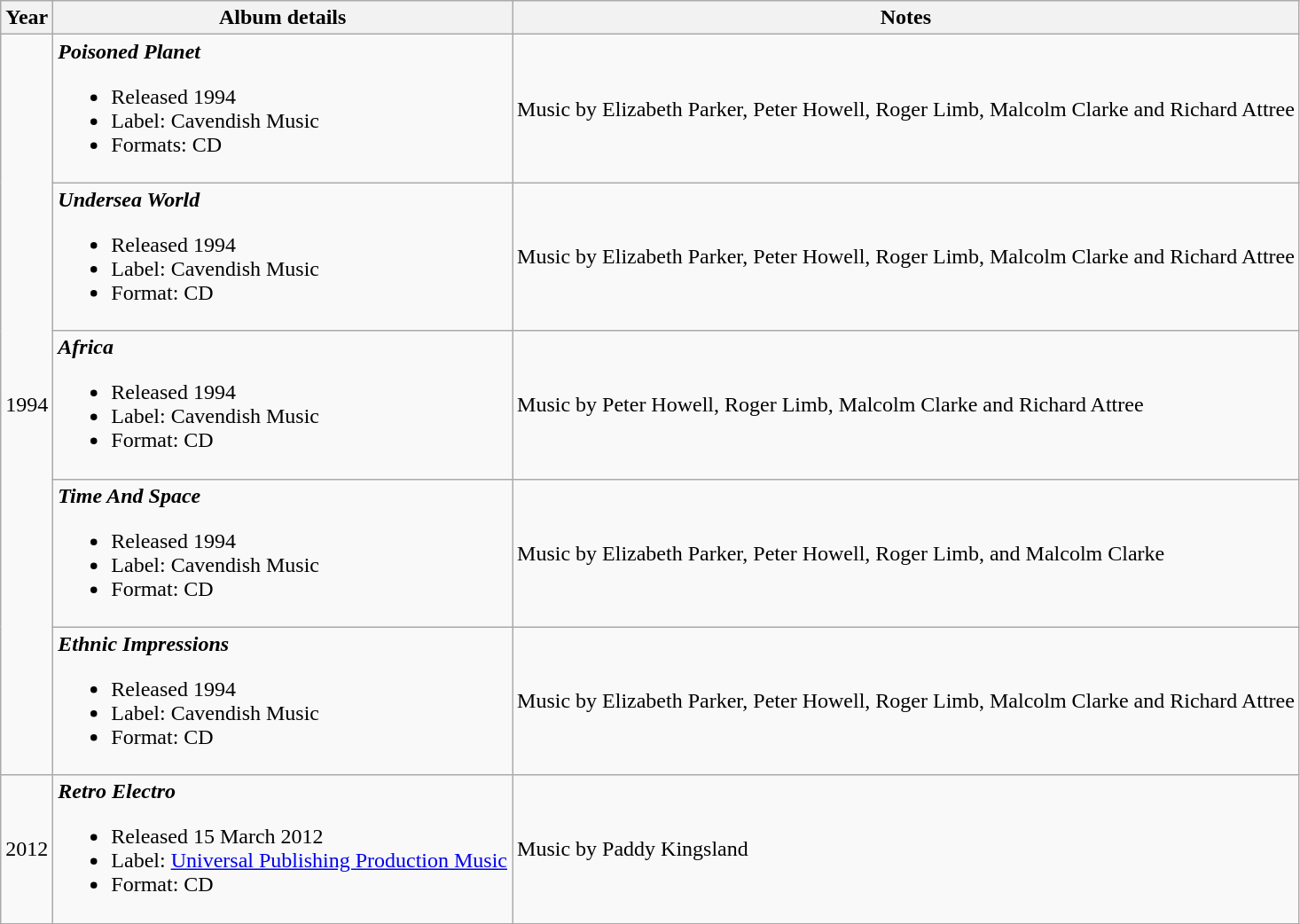<table class="wikitable">
<tr>
<th>Year</th>
<th>Album details</th>
<th>Notes</th>
</tr>
<tr>
<td rowspan="5">1994</td>
<td><strong><em>Poisoned Planet</em></strong><br><ul><li>Released 1994</li><li>Label: Cavendish Music </li><li>Formats: CD</li></ul></td>
<td>Music by Elizabeth Parker, Peter Howell, Roger Limb, Malcolm Clarke and Richard Attree</td>
</tr>
<tr>
<td><strong><em>Undersea World</em></strong><br><ul><li>Released 1994</li><li>Label: Cavendish Music </li><li>Format: CD</li></ul></td>
<td>Music by Elizabeth Parker, Peter Howell, Roger Limb, Malcolm Clarke and Richard Attree</td>
</tr>
<tr>
<td><strong><em>Africa</em></strong><br><ul><li>Released 1994</li><li>Label: Cavendish Music </li><li>Format: CD</li></ul></td>
<td>Music by Peter Howell, Roger Limb, Malcolm Clarke and Richard Attree</td>
</tr>
<tr>
<td><strong><em>Time And Space</em></strong><br><ul><li>Released 1994</li><li>Label: Cavendish Music </li><li>Format: CD</li></ul></td>
<td>Music by Elizabeth Parker, Peter Howell, Roger Limb, and Malcolm Clarke</td>
</tr>
<tr>
<td><strong><em>Ethnic Impressions</em></strong><br><ul><li>Released 1994</li><li>Label: Cavendish Music </li><li>Format: CD</li></ul></td>
<td>Music by Elizabeth Parker, Peter Howell, Roger Limb, Malcolm Clarke and Richard Attree</td>
</tr>
<tr>
<td>2012</td>
<td><strong><em>Retro Electro</em></strong><br><ul><li>Released 15 March 2012</li><li>Label: <a href='#'>Universal Publishing Production Music</a> </li><li>Format: CD</li></ul></td>
<td>Music by Paddy Kingsland</td>
</tr>
</table>
